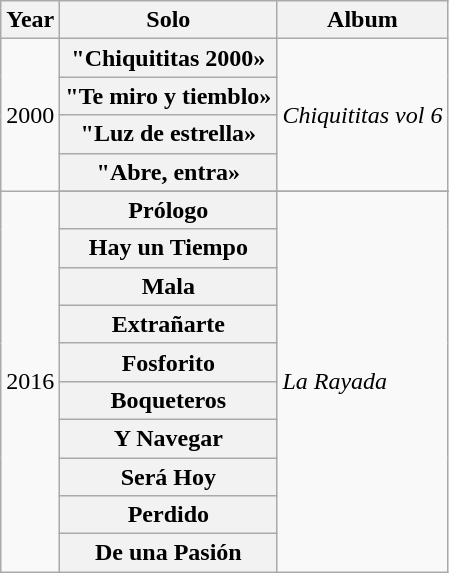<table class="wikitable">
<tr>
<th>Year</th>
<th>Solo</th>
<th>Album</th>
</tr>
<tr>
<td rowspan="4">2000</td>
<th scope="row">"Chiquititas 2000»</th>
<td rowspan="4"><em>Chiquititas vol 6</em></td>
</tr>
<tr>
<th scope="row">"Te miro y tiemblo»</th>
</tr>
<tr>
<th scope="row">"Luz de estrella»</th>
</tr>
<tr>
<th scope="row">"Abre, entra»</th>
</tr>
<tr>
<td rowspan="11">2016</td>
</tr>
<tr>
<th scope="row">Prólogo</th>
<td rowspan="11"><em>La Rayada</em></td>
</tr>
<tr>
<th scope="row">Hay un Tiempo</th>
</tr>
<tr>
<th scope="row">Mala</th>
</tr>
<tr>
<th scope="row">Extrañarte</th>
</tr>
<tr>
<th scope="row">Fosforito</th>
</tr>
<tr>
<th scope="row">Boqueteros</th>
</tr>
<tr>
<th scope="row">Y Navegar</th>
</tr>
<tr>
<th scope="row">Será Hoy</th>
</tr>
<tr>
<th scope="row">Perdido</th>
</tr>
<tr>
<th scope="row">De una Pasión</th>
</tr>
</table>
